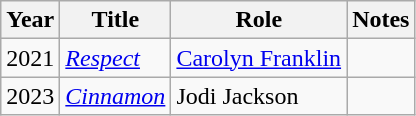<table class="wikitable sortable">
<tr>
<th>Year</th>
<th>Title</th>
<th>Role</th>
<th class="unsortable">Notes</th>
</tr>
<tr>
<td>2021</td>
<td><em><a href='#'>Respect</a></em></td>
<td><a href='#'>Carolyn Franklin</a></td>
<td></td>
</tr>
<tr>
<td>2023</td>
<td><em><a href='#'>Cinnamon</a></em></td>
<td>Jodi Jackson</td>
</tr>
</table>
